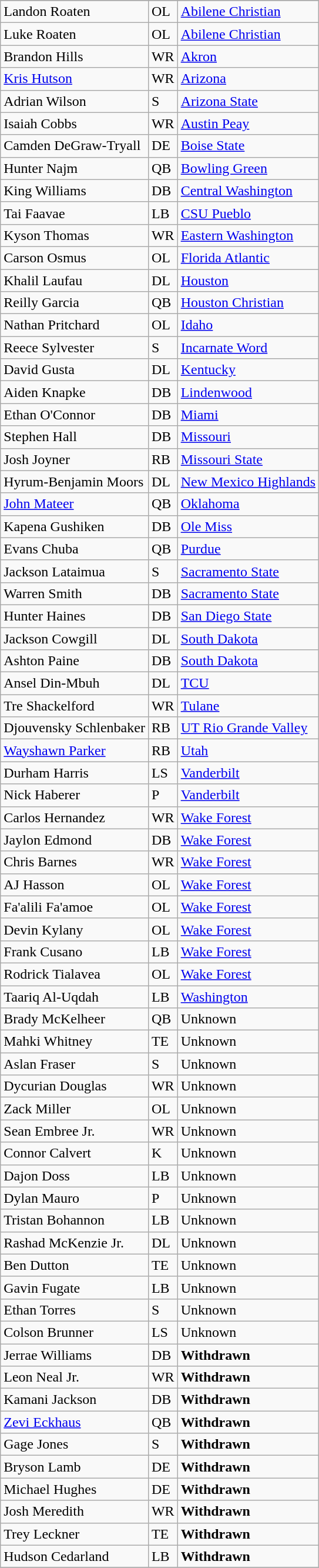<table class="wikitable sortable">
<tr>
</tr>
<tr>
<td>Landon Roaten</td>
<td>OL</td>
<td><a href='#'>Abilene Christian</a></td>
</tr>
<tr>
<td>Luke Roaten</td>
<td>OL</td>
<td><a href='#'>Abilene Christian</a></td>
</tr>
<tr>
<td>Brandon Hills</td>
<td>WR</td>
<td><a href='#'>Akron</a></td>
</tr>
<tr>
<td><a href='#'>Kris Hutson</a></td>
<td>WR</td>
<td><a href='#'>Arizona</a></td>
</tr>
<tr>
<td>Adrian Wilson</td>
<td>S</td>
<td><a href='#'>Arizona State</a></td>
</tr>
<tr>
<td>Isaiah Cobbs</td>
<td>WR</td>
<td><a href='#'>Austin Peay</a></td>
</tr>
<tr>
<td>Camden DeGraw-Tryall</td>
<td>DE</td>
<td><a href='#'>Boise State</a></td>
</tr>
<tr>
<td>Hunter Najm</td>
<td>QB</td>
<td><a href='#'>Bowling Green</a></td>
</tr>
<tr>
<td>King Williams</td>
<td>DB</td>
<td><a href='#'>Central Washington</a></td>
</tr>
<tr>
<td>Tai Faavae</td>
<td>LB</td>
<td><a href='#'>CSU Pueblo</a></td>
</tr>
<tr>
<td>Kyson Thomas</td>
<td>WR</td>
<td><a href='#'>Eastern Washington</a></td>
</tr>
<tr>
<td>Carson Osmus</td>
<td>OL</td>
<td><a href='#'>Florida Atlantic</a></td>
</tr>
<tr>
<td>Khalil Laufau</td>
<td>DL</td>
<td><a href='#'>Houston</a></td>
</tr>
<tr>
<td>Reilly Garcia</td>
<td>QB</td>
<td><a href='#'>Houston Christian</a></td>
</tr>
<tr>
<td>Nathan Pritchard</td>
<td>OL</td>
<td><a href='#'>Idaho</a></td>
</tr>
<tr>
<td>Reece Sylvester</td>
<td>S</td>
<td><a href='#'>Incarnate Word</a></td>
</tr>
<tr>
<td>David Gusta</td>
<td>DL</td>
<td><a href='#'>Kentucky</a></td>
</tr>
<tr>
<td>Aiden Knapke</td>
<td>DB</td>
<td><a href='#'>Lindenwood</a></td>
</tr>
<tr>
<td>Ethan O'Connor</td>
<td>DB</td>
<td><a href='#'>Miami</a></td>
</tr>
<tr>
<td>Stephen Hall</td>
<td>DB</td>
<td><a href='#'>Missouri</a></td>
</tr>
<tr>
<td>Josh Joyner</td>
<td>RB</td>
<td><a href='#'>Missouri State</a></td>
</tr>
<tr>
<td>Hyrum-Benjamin Moors</td>
<td>DL</td>
<td><a href='#'>New Mexico Highlands</a></td>
</tr>
<tr>
<td><a href='#'>John Mateer</a></td>
<td>QB</td>
<td><a href='#'>Oklahoma</a></td>
</tr>
<tr>
<td>Kapena Gushiken</td>
<td>DB</td>
<td><a href='#'>Ole Miss</a></td>
</tr>
<tr>
<td>Evans Chuba</td>
<td>QB</td>
<td><a href='#'>Purdue</a></td>
</tr>
<tr>
<td>Jackson Lataimua</td>
<td>S</td>
<td><a href='#'>Sacramento State</a></td>
</tr>
<tr>
<td>Warren Smith</td>
<td>DB</td>
<td><a href='#'>Sacramento State</a></td>
</tr>
<tr>
<td>Hunter Haines</td>
<td>DB</td>
<td><a href='#'>San Diego State</a></td>
</tr>
<tr>
<td>Jackson Cowgill</td>
<td>DL</td>
<td><a href='#'>South Dakota</a></td>
</tr>
<tr>
<td>Ashton Paine</td>
<td>DB</td>
<td><a href='#'>South Dakota</a></td>
</tr>
<tr>
<td>Ansel Din-Mbuh</td>
<td>DL</td>
<td><a href='#'>TCU</a></td>
</tr>
<tr>
<td>Tre Shackelford</td>
<td>WR</td>
<td><a href='#'>Tulane</a></td>
</tr>
<tr>
<td>Djouvensky Schlenbaker</td>
<td>RB</td>
<td><a href='#'>UT Rio Grande Valley</a></td>
</tr>
<tr>
<td><a href='#'>Wayshawn Parker</a></td>
<td>RB</td>
<td><a href='#'>Utah</a></td>
</tr>
<tr>
<td>Durham Harris</td>
<td>LS</td>
<td><a href='#'>Vanderbilt</a></td>
</tr>
<tr>
<td>Nick Haberer</td>
<td>P</td>
<td><a href='#'>Vanderbilt</a></td>
</tr>
<tr>
<td>Carlos Hernandez</td>
<td>WR</td>
<td><a href='#'>Wake Forest</a></td>
</tr>
<tr>
<td>Jaylon Edmond</td>
<td>DB</td>
<td><a href='#'>Wake Forest</a></td>
</tr>
<tr>
<td>Chris Barnes</td>
<td>WR</td>
<td><a href='#'>Wake Forest</a></td>
</tr>
<tr>
<td>AJ Hasson</td>
<td>OL</td>
<td><a href='#'>Wake Forest</a></td>
</tr>
<tr>
<td>Fa'alili Fa'amoe</td>
<td>OL</td>
<td><a href='#'>Wake Forest</a></td>
</tr>
<tr>
<td>Devin Kylany</td>
<td>OL</td>
<td><a href='#'>Wake Forest</a></td>
</tr>
<tr>
<td>Frank Cusano</td>
<td>LB</td>
<td><a href='#'>Wake Forest</a></td>
</tr>
<tr>
<td>Rodrick Tialavea</td>
<td>OL</td>
<td><a href='#'>Wake Forest</a></td>
</tr>
<tr>
<td>Taariq Al-Uqdah</td>
<td>LB</td>
<td><a href='#'>Washington</a></td>
</tr>
<tr>
<td>Brady McKelheer</td>
<td>QB</td>
<td>Unknown</td>
</tr>
<tr>
<td>Mahki Whitney</td>
<td>TE</td>
<td>Unknown</td>
</tr>
<tr>
<td>Aslan Fraser</td>
<td>S</td>
<td>Unknown</td>
</tr>
<tr>
<td>Dycurian Douglas</td>
<td>WR</td>
<td>Unknown</td>
</tr>
<tr>
<td>Zack Miller</td>
<td>OL</td>
<td>Unknown</td>
</tr>
<tr>
<td>Sean Embree Jr.</td>
<td>WR</td>
<td>Unknown</td>
</tr>
<tr>
<td>Connor Calvert</td>
<td>K</td>
<td>Unknown</td>
</tr>
<tr>
<td>Dajon Doss</td>
<td>LB</td>
<td>Unknown</td>
</tr>
<tr>
<td>Dylan Mauro</td>
<td>P</td>
<td>Unknown</td>
</tr>
<tr>
<td>Tristan Bohannon</td>
<td>LB</td>
<td>Unknown</td>
</tr>
<tr>
<td>Rashad McKenzie Jr.</td>
<td>DL</td>
<td>Unknown</td>
</tr>
<tr>
<td>Ben Dutton</td>
<td>TE</td>
<td>Unknown</td>
</tr>
<tr>
<td>Gavin Fugate</td>
<td>LB</td>
<td>Unknown</td>
</tr>
<tr>
<td>Ethan Torres</td>
<td>S</td>
<td>Unknown</td>
</tr>
<tr>
<td>Colson Brunner</td>
<td>LS</td>
<td>Unknown</td>
</tr>
<tr>
<td>Jerrae Williams</td>
<td>DB</td>
<td><strong>Withdrawn</strong></td>
</tr>
<tr>
<td>Leon Neal Jr.</td>
<td>WR</td>
<td><strong>Withdrawn</strong></td>
</tr>
<tr>
<td>Kamani Jackson</td>
<td>DB</td>
<td><strong>Withdrawn</strong></td>
</tr>
<tr>
<td><a href='#'>Zevi Eckhaus</a></td>
<td>QB</td>
<td><strong>Withdrawn</strong></td>
</tr>
<tr>
<td>Gage Jones</td>
<td>S</td>
<td><strong>Withdrawn</strong></td>
</tr>
<tr>
<td>Bryson Lamb</td>
<td>DE</td>
<td><strong>Withdrawn</strong></td>
</tr>
<tr>
<td>Michael Hughes</td>
<td>DE</td>
<td><strong>Withdrawn</strong></td>
</tr>
<tr>
<td>Josh Meredith</td>
<td>WR</td>
<td><strong>Withdrawn</strong></td>
</tr>
<tr>
<td>Trey Leckner</td>
<td>TE</td>
<td><strong>Withdrawn</strong></td>
</tr>
<tr>
<td>Hudson Cedarland</td>
<td>LB</td>
<td><strong>Withdrawn</strong></td>
</tr>
<tr>
</tr>
</table>
